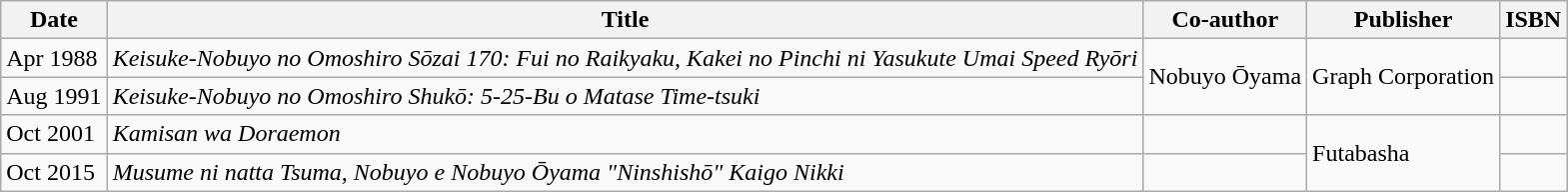<table class="wikitable">
<tr>
<th>Date</th>
<th>Title</th>
<th>Co-author</th>
<th>Publisher</th>
<th>ISBN</th>
</tr>
<tr>
<td>Apr 1988</td>
<td><em>Keisuke-Nobuyo no Omoshiro Sōzai 170: Fui no Raikyaku, Kakei no Pinchi ni Yasukute Umai Speed Ryōri</em></td>
<td rowspan="2">Nobuyo Ōyama</td>
<td rowspan="2">Graph Corporation</td>
<td></td>
</tr>
<tr>
<td>Aug 1991</td>
<td><em>Keisuke-Nobuyo no Omoshiro Shukō: 5-25-Bu o Matase Time-tsuki</em></td>
<td></td>
</tr>
<tr>
<td>Oct 2001</td>
<td><em>Kamisan wa Doraemon</em></td>
<td></td>
<td rowspan="2">Futabasha</td>
<td></td>
</tr>
<tr>
<td>Oct 2015</td>
<td><em>Musume ni natta Tsuma, Nobuyo e Nobuyo Ōyama "Ninshishō" Kaigo Nikki</em></td>
<td></td>
<td></td>
</tr>
</table>
